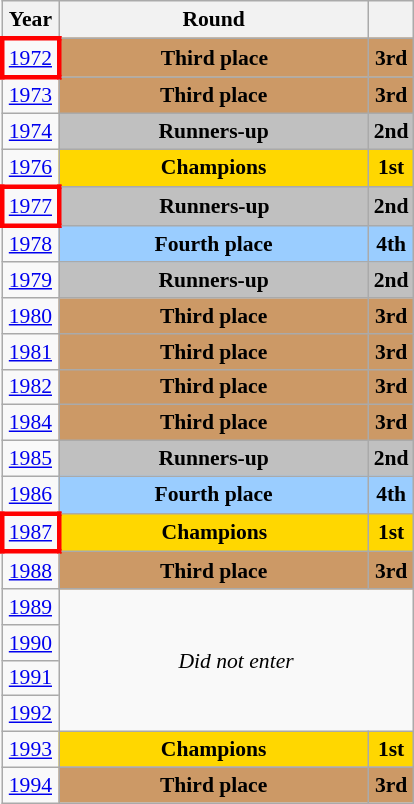<table class="wikitable" style="text-align: center; font-size:90%">
<tr>
<th>Year</th>
<th style="width:200px">Round</th>
<th></th>
</tr>
<tr>
<td style="border: 3px solid red"><a href='#'>1972</a></td>
<td bgcolor="cc9966"><strong>Third place</strong></td>
<td bgcolor="cc9966"><strong>3rd</strong></td>
</tr>
<tr>
<td><a href='#'>1973</a></td>
<td bgcolor="cc9966"><strong>Third place</strong></td>
<td bgcolor="cc9966"><strong>3rd</strong></td>
</tr>
<tr>
<td><a href='#'>1974</a></td>
<td bgcolor=Silver><strong>Runners-up</strong></td>
<td bgcolor=Silver><strong>2nd</strong></td>
</tr>
<tr>
<td><a href='#'>1976</a></td>
<td bgcolor=Gold><strong>Champions</strong></td>
<td bgcolor=Gold><strong>1st</strong></td>
</tr>
<tr>
<td style="border: 3px solid red"><a href='#'>1977</a></td>
<td bgcolor=Silver><strong>Runners-up</strong></td>
<td bgcolor=Silver><strong>2nd</strong></td>
</tr>
<tr>
<td><a href='#'>1978</a></td>
<td bgcolor="9acdff"><strong>Fourth place</strong></td>
<td bgcolor="9acdff"><strong>4th</strong></td>
</tr>
<tr>
<td><a href='#'>1979</a></td>
<td bgcolor=Silver><strong>Runners-up</strong></td>
<td bgcolor=Silver><strong>2nd</strong></td>
</tr>
<tr>
<td><a href='#'>1980</a></td>
<td bgcolor="cc9966"><strong>Third place</strong></td>
<td bgcolor="cc9966"><strong>3rd</strong></td>
</tr>
<tr>
<td><a href='#'>1981</a></td>
<td bgcolor="cc9966"><strong>Third place</strong></td>
<td bgcolor="cc9966"><strong>3rd</strong></td>
</tr>
<tr>
<td><a href='#'>1982</a></td>
<td bgcolor="cc9966"><strong>Third place</strong></td>
<td bgcolor="cc9966"><strong>3rd</strong></td>
</tr>
<tr>
<td><a href='#'>1984</a></td>
<td bgcolor="cc9966"><strong>Third place</strong></td>
<td bgcolor="cc9966"><strong>3rd</strong></td>
</tr>
<tr>
<td><a href='#'>1985</a></td>
<td bgcolor=Silver><strong>Runners-up</strong></td>
<td bgcolor=Silver><strong>2nd</strong></td>
</tr>
<tr>
<td><a href='#'>1986</a></td>
<td bgcolor="9acdff"><strong>Fourth place</strong></td>
<td bgcolor="9acdff"><strong>4th</strong></td>
</tr>
<tr>
<td style="border: 3px solid red"><a href='#'>1987</a></td>
<td bgcolor=Gold><strong>Champions</strong></td>
<td bgcolor=Gold><strong>1st</strong></td>
</tr>
<tr>
<td><a href='#'>1988</a></td>
<td bgcolor="cc9966"><strong>Third place</strong></td>
<td bgcolor="cc9966"><strong>3rd</strong></td>
</tr>
<tr>
<td><a href='#'>1989</a></td>
<td colspan="2" rowspan="4"><em>Did not enter</em></td>
</tr>
<tr>
<td><a href='#'>1990</a></td>
</tr>
<tr>
<td><a href='#'>1991</a></td>
</tr>
<tr>
<td><a href='#'>1992</a></td>
</tr>
<tr>
<td><a href='#'>1993</a></td>
<td bgcolor=Gold><strong>Champions</strong></td>
<td bgcolor=Gold><strong>1st</strong></td>
</tr>
<tr>
<td><a href='#'>1994</a></td>
<td bgcolor="cc9966"><strong>Third place</strong></td>
<td bgcolor="cc9966"><strong>3rd</strong></td>
</tr>
</table>
